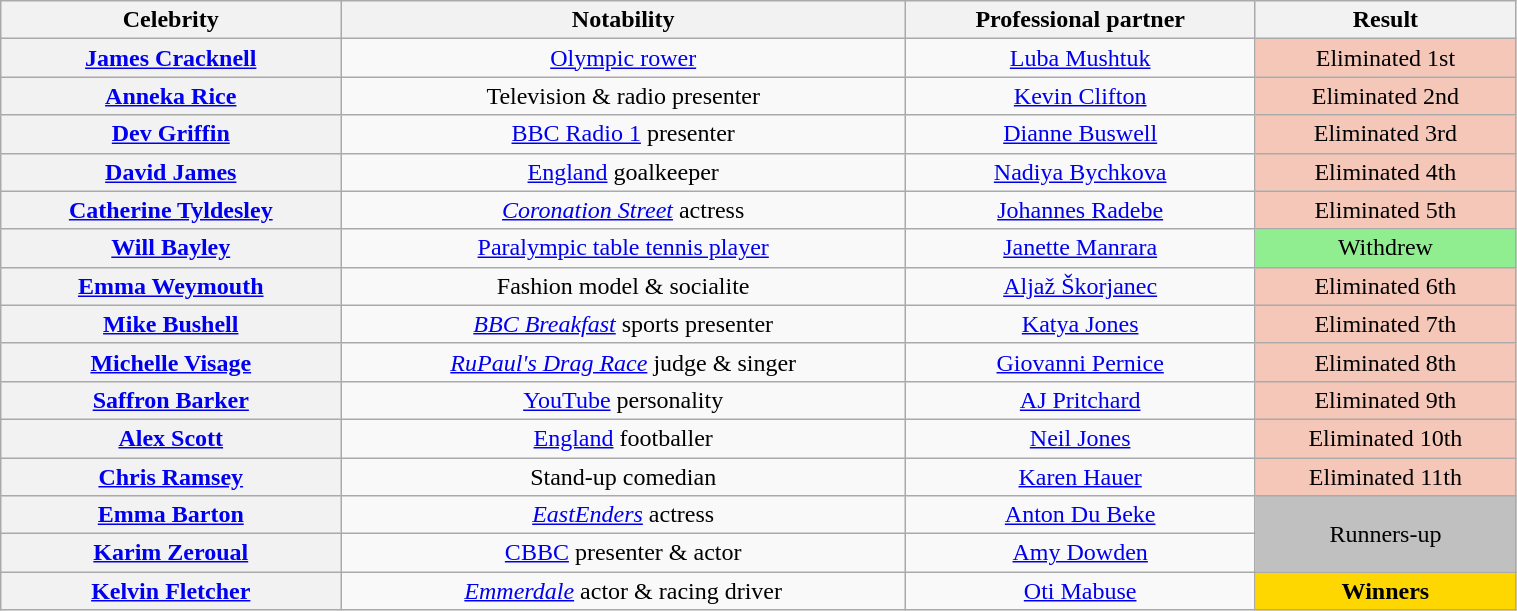<table class="wikitable sortable" style="text-align:center; width:80%">
<tr>
<th scope="col">Celebrity</th>
<th scope="col" class="unsortable">Notability</th>
<th scope="col">Professional partner</th>
<th scope="col">Result</th>
</tr>
<tr>
<th><a href='#'>James Cracknell</a></th>
<td><a href='#'>Olympic rower</a></td>
<td><a href='#'>Luba Mushtuk</a></td>
<td bgcolor="f4c7b8">Eliminated 1st</td>
</tr>
<tr>
<th><a href='#'>Anneka Rice</a></th>
<td>Television & radio presenter</td>
<td><a href='#'>Kevin Clifton</a></td>
<td bgcolor="f4c7b8">Eliminated 2nd</td>
</tr>
<tr>
<th><a href='#'>Dev Griffin</a></th>
<td><a href='#'>BBC Radio 1</a> presenter</td>
<td><a href='#'>Dianne Buswell</a></td>
<td bgcolor="f4c7b8">Eliminated 3rd</td>
</tr>
<tr>
<th><a href='#'>David James</a></th>
<td><a href='#'>England</a> goalkeeper</td>
<td><a href='#'>Nadiya Bychkova</a></td>
<td bgcolor="f4c7b8">Eliminated 4th</td>
</tr>
<tr>
<th><a href='#'>Catherine Tyldesley</a></th>
<td><em><a href='#'>Coronation Street</a></em> actress</td>
<td><a href='#'>Johannes Radebe</a></td>
<td bgcolor="f4c7b8">Eliminated 5th</td>
</tr>
<tr>
<th><a href='#'>Will Bayley</a></th>
<td><a href='#'>Paralympic table tennis player</a></td>
<td><a href='#'>Janette Manrara</a></td>
<td style="background:lightgreen;">Withdrew</td>
</tr>
<tr>
<th><a href='#'>Emma Weymouth</a></th>
<td>Fashion model & socialite</td>
<td><a href='#'>Aljaž Škorjanec</a></td>
<td bgcolor="f4c7b8">Eliminated 6th</td>
</tr>
<tr>
<th><a href='#'>Mike Bushell</a></th>
<td><em><a href='#'>BBC Breakfast</a></em> sports presenter</td>
<td><a href='#'>Katya Jones</a></td>
<td bgcolor="f4c7b8">Eliminated 7th</td>
</tr>
<tr>
<th><a href='#'>Michelle Visage</a></th>
<td><em><a href='#'>RuPaul's Drag Race</a></em> judge & singer</td>
<td><a href='#'>Giovanni Pernice</a></td>
<td bgcolor="f4c7b8">Eliminated 8th</td>
</tr>
<tr>
<th><a href='#'>Saffron Barker</a></th>
<td><a href='#'>YouTube</a> personality</td>
<td><a href='#'>AJ Pritchard</a></td>
<td bgcolor="f4c7b8">Eliminated 9th</td>
</tr>
<tr>
<th><a href='#'>Alex Scott</a></th>
<td><a href='#'>England</a> footballer</td>
<td><a href='#'>Neil Jones</a></td>
<td bgcolor="f4c7b8">Eliminated 10th</td>
</tr>
<tr>
<th><a href='#'>Chris Ramsey</a></th>
<td>Stand-up comedian</td>
<td><a href='#'>Karen Hauer</a></td>
<td bgcolor="f4c7b8">Eliminated 11th</td>
</tr>
<tr>
<th><a href='#'>Emma Barton</a></th>
<td><em><a href='#'>EastEnders</a></em> actress</td>
<td><a href='#'>Anton Du Beke</a></td>
<td rowspan="2" bgcolor="silver">Runners-up</td>
</tr>
<tr>
<th><a href='#'>Karim Zeroual</a></th>
<td><a href='#'>CBBC</a> presenter & actor</td>
<td><a href='#'>Amy Dowden</a></td>
</tr>
<tr>
<th><a href='#'>Kelvin Fletcher</a></th>
<td><em><a href='#'>Emmerdale</a></em> actor & racing driver</td>
<td><a href='#'>Oti Mabuse</a></td>
<td bgcolor="gold"><strong>Winners</strong></td>
</tr>
</table>
